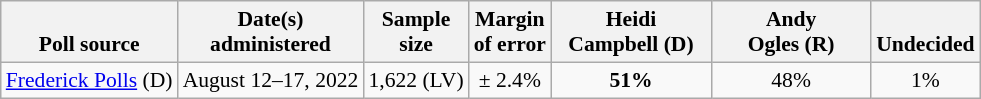<table class="wikitable" style="font-size:90%;text-align:center;">
<tr valign=bottom>
<th>Poll source</th>
<th>Date(s)<br>administered</th>
<th>Sample<br>size</th>
<th>Margin<br>of error</th>
<th style="width:100px;">Heidi<br>Campbell (D)</th>
<th style="width:100px;">Andy<br>Ogles (R)</th>
<th>Undecided</th>
</tr>
<tr>
<td style="text-align:left;"><a href='#'>Frederick Polls</a> (D)</td>
<td>August 12–17, 2022</td>
<td>1,622 (LV)</td>
<td>± 2.4%</td>
<td><strong>51%</strong></td>
<td>48%</td>
<td>1%</td>
</tr>
</table>
